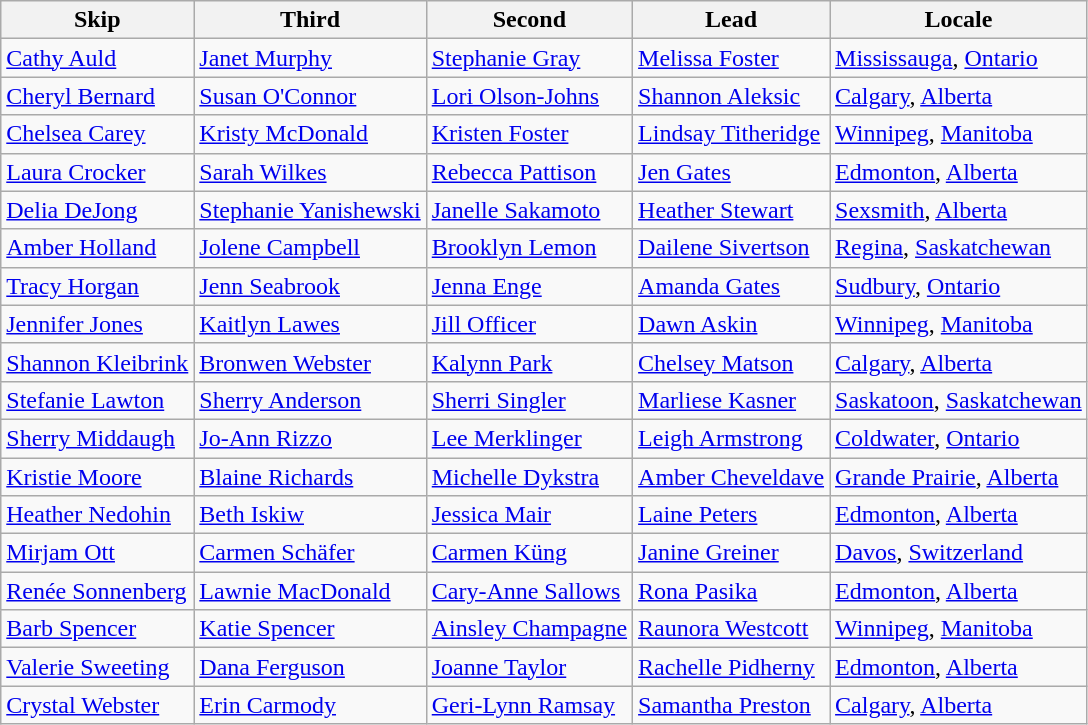<table class=wikitable>
<tr>
<th>Skip</th>
<th>Third</th>
<th>Second</th>
<th>Lead</th>
<th>Locale</th>
</tr>
<tr>
<td><a href='#'>Cathy Auld</a></td>
<td><a href='#'>Janet Murphy</a></td>
<td><a href='#'>Stephanie Gray</a></td>
<td><a href='#'>Melissa Foster</a></td>
<td> <a href='#'>Mississauga</a>, <a href='#'>Ontario</a></td>
</tr>
<tr>
<td><a href='#'>Cheryl Bernard</a></td>
<td><a href='#'>Susan O'Connor</a></td>
<td><a href='#'>Lori Olson-Johns</a></td>
<td><a href='#'>Shannon Aleksic</a></td>
<td> <a href='#'>Calgary</a>, <a href='#'>Alberta</a></td>
</tr>
<tr>
<td><a href='#'>Chelsea Carey</a></td>
<td><a href='#'>Kristy McDonald</a></td>
<td><a href='#'>Kristen Foster</a></td>
<td><a href='#'>Lindsay Titheridge</a></td>
<td> <a href='#'>Winnipeg</a>, <a href='#'>Manitoba</a></td>
</tr>
<tr>
<td><a href='#'>Laura Crocker</a></td>
<td><a href='#'>Sarah Wilkes</a></td>
<td><a href='#'>Rebecca Pattison</a></td>
<td><a href='#'>Jen Gates</a></td>
<td> <a href='#'>Edmonton</a>, <a href='#'>Alberta</a></td>
</tr>
<tr>
<td><a href='#'>Delia DeJong</a></td>
<td><a href='#'>Stephanie Yanishewski</a></td>
<td><a href='#'>Janelle Sakamoto</a></td>
<td><a href='#'>Heather Stewart</a></td>
<td> <a href='#'>Sexsmith</a>, <a href='#'>Alberta</a></td>
</tr>
<tr>
<td><a href='#'>Amber Holland</a></td>
<td><a href='#'>Jolene Campbell</a></td>
<td><a href='#'>Brooklyn Lemon</a></td>
<td><a href='#'>Dailene Sivertson</a></td>
<td> <a href='#'>Regina</a>, <a href='#'>Saskatchewan</a></td>
</tr>
<tr>
<td><a href='#'>Tracy Horgan</a></td>
<td><a href='#'>Jenn Seabrook</a></td>
<td><a href='#'>Jenna Enge</a></td>
<td><a href='#'>Amanda Gates</a></td>
<td> <a href='#'>Sudbury</a>, <a href='#'>Ontario</a></td>
</tr>
<tr>
<td><a href='#'>Jennifer Jones</a></td>
<td><a href='#'>Kaitlyn Lawes</a></td>
<td><a href='#'>Jill Officer</a></td>
<td><a href='#'>Dawn Askin</a></td>
<td> <a href='#'>Winnipeg</a>, <a href='#'>Manitoba</a></td>
</tr>
<tr>
<td><a href='#'>Shannon Kleibrink</a></td>
<td><a href='#'>Bronwen Webster</a></td>
<td><a href='#'>Kalynn Park</a></td>
<td><a href='#'>Chelsey Matson</a></td>
<td> <a href='#'>Calgary</a>, <a href='#'>Alberta</a></td>
</tr>
<tr>
<td><a href='#'>Stefanie Lawton</a></td>
<td><a href='#'>Sherry Anderson</a></td>
<td><a href='#'>Sherri Singler</a></td>
<td><a href='#'>Marliese Kasner</a></td>
<td> <a href='#'>Saskatoon</a>, <a href='#'>Saskatchewan</a></td>
</tr>
<tr>
<td><a href='#'>Sherry Middaugh</a></td>
<td><a href='#'>Jo-Ann Rizzo</a></td>
<td><a href='#'>Lee Merklinger</a></td>
<td><a href='#'>Leigh Armstrong</a></td>
<td> <a href='#'>Coldwater</a>, <a href='#'>Ontario</a></td>
</tr>
<tr>
<td><a href='#'>Kristie Moore</a></td>
<td><a href='#'>Blaine Richards</a></td>
<td><a href='#'>Michelle Dykstra</a></td>
<td><a href='#'>Amber Cheveldave</a></td>
<td> <a href='#'>Grande Prairie</a>, <a href='#'>Alberta</a></td>
</tr>
<tr>
<td><a href='#'>Heather Nedohin</a></td>
<td><a href='#'>Beth Iskiw</a></td>
<td><a href='#'>Jessica Mair</a></td>
<td><a href='#'>Laine Peters</a></td>
<td> <a href='#'>Edmonton</a>, <a href='#'>Alberta</a></td>
</tr>
<tr>
<td><a href='#'>Mirjam Ott</a></td>
<td><a href='#'>Carmen Schäfer</a></td>
<td><a href='#'>Carmen Küng</a></td>
<td><a href='#'>Janine Greiner</a></td>
<td> <a href='#'>Davos</a>, <a href='#'>Switzerland</a></td>
</tr>
<tr>
<td><a href='#'>Renée Sonnenberg</a></td>
<td><a href='#'>Lawnie MacDonald</a></td>
<td><a href='#'>Cary-Anne Sallows</a></td>
<td><a href='#'>Rona Pasika</a></td>
<td> <a href='#'>Edmonton</a>, <a href='#'>Alberta</a></td>
</tr>
<tr>
<td><a href='#'>Barb Spencer</a></td>
<td><a href='#'>Katie Spencer</a></td>
<td><a href='#'>Ainsley Champagne</a></td>
<td><a href='#'>Raunora Westcott</a></td>
<td> <a href='#'>Winnipeg</a>, <a href='#'>Manitoba</a></td>
</tr>
<tr>
<td><a href='#'>Valerie Sweeting</a></td>
<td><a href='#'>Dana Ferguson</a></td>
<td><a href='#'>Joanne Taylor</a></td>
<td><a href='#'>Rachelle Pidherny</a></td>
<td> <a href='#'>Edmonton</a>, <a href='#'>Alberta</a></td>
</tr>
<tr>
<td><a href='#'>Crystal Webster</a></td>
<td><a href='#'>Erin Carmody</a></td>
<td><a href='#'>Geri-Lynn Ramsay</a></td>
<td><a href='#'>Samantha Preston</a></td>
<td> <a href='#'>Calgary</a>, <a href='#'>Alberta</a></td>
</tr>
</table>
